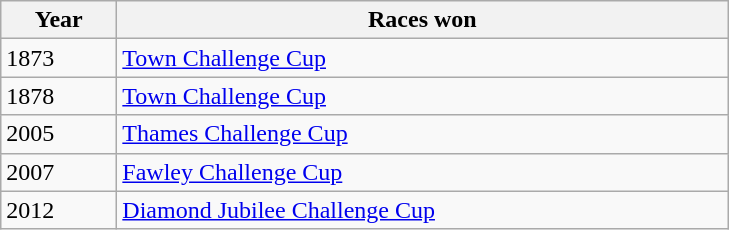<table class="wikitable">
<tr>
<th width=70>Year</th>
<th width=400>Races won</th>
</tr>
<tr>
<td>1873</td>
<td><a href='#'>Town Challenge Cup</a></td>
</tr>
<tr>
<td>1878</td>
<td><a href='#'>Town Challenge Cup</a></td>
</tr>
<tr>
<td>2005</td>
<td><a href='#'>Thames Challenge Cup</a></td>
</tr>
<tr>
<td>2007</td>
<td><a href='#'>Fawley Challenge Cup</a></td>
</tr>
<tr>
<td>2012</td>
<td><a href='#'>Diamond Jubilee Challenge Cup</a></td>
</tr>
</table>
